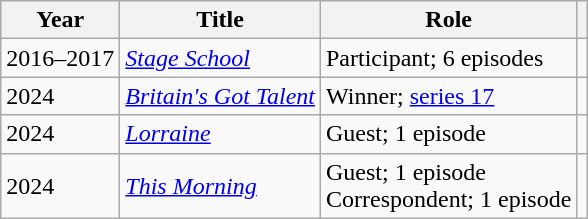<table class="wikitable plainrowheaders sortable">
<tr>
<th>Year</th>
<th>Title</th>
<th>Role</th>
<th class="unsortable"></th>
</tr>
<tr>
<td>2016–2017</td>
<td><em><a href='#'>Stage School</a></em></td>
<td>Participant; 6 episodes</td>
<td align="center"></td>
</tr>
<tr>
<td>2024</td>
<td><em><a href='#'>Britain's Got Talent</a></em></td>
<td>Winner; <a href='#'>series 17</a></td>
<td align="center"></td>
</tr>
<tr>
<td>2024</td>
<td><em><a href='#'>Lorraine</a></em></td>
<td>Guest; 1 episode</td>
<td align="center"></td>
</tr>
<tr>
<td>2024</td>
<td><em><a href='#'>This Morning</a></em></td>
<td>Guest; 1 episode<br>Correspondent; 1 episode</td>
<td align="center"></td>
</tr>
</table>
